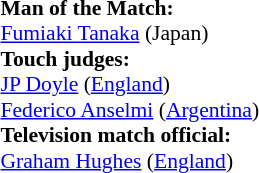<table width=100% style="font-size: 90%">
<tr>
<td><br><strong>Man of the Match:</strong>
<br><a href='#'>Fumiaki Tanaka</a> (Japan)<br><strong>Touch judges:</strong>
<br><a href='#'>JP Doyle</a> (<a href='#'>England</a>)
<br><a href='#'>Federico Anselmi</a> (<a href='#'>Argentina</a>)
<br><strong>Television match official:</strong>
<br><a href='#'>Graham Hughes</a> (<a href='#'>England</a>)</td>
</tr>
</table>
